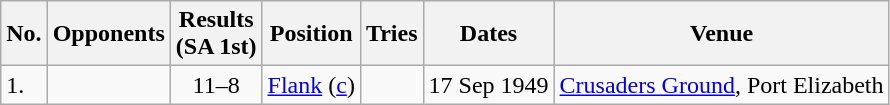<table class="wikitable sortable">
<tr>
<th>No.</th>
<th>Opponents</th>
<th>Results<br>(SA 1st)</th>
<th>Position</th>
<th>Tries</th>
<th>Dates</th>
<th>Venue</th>
</tr>
<tr>
<td>1.</td>
<td></td>
<td align="center">11–8</td>
<td><a href='#'>Flank</a> (<a href='#'>c</a>)</td>
<td></td>
<td>17 Sep 1949</td>
<td><a href='#'>Crusaders Ground</a>, Port Elizabeth</td>
</tr>
</table>
